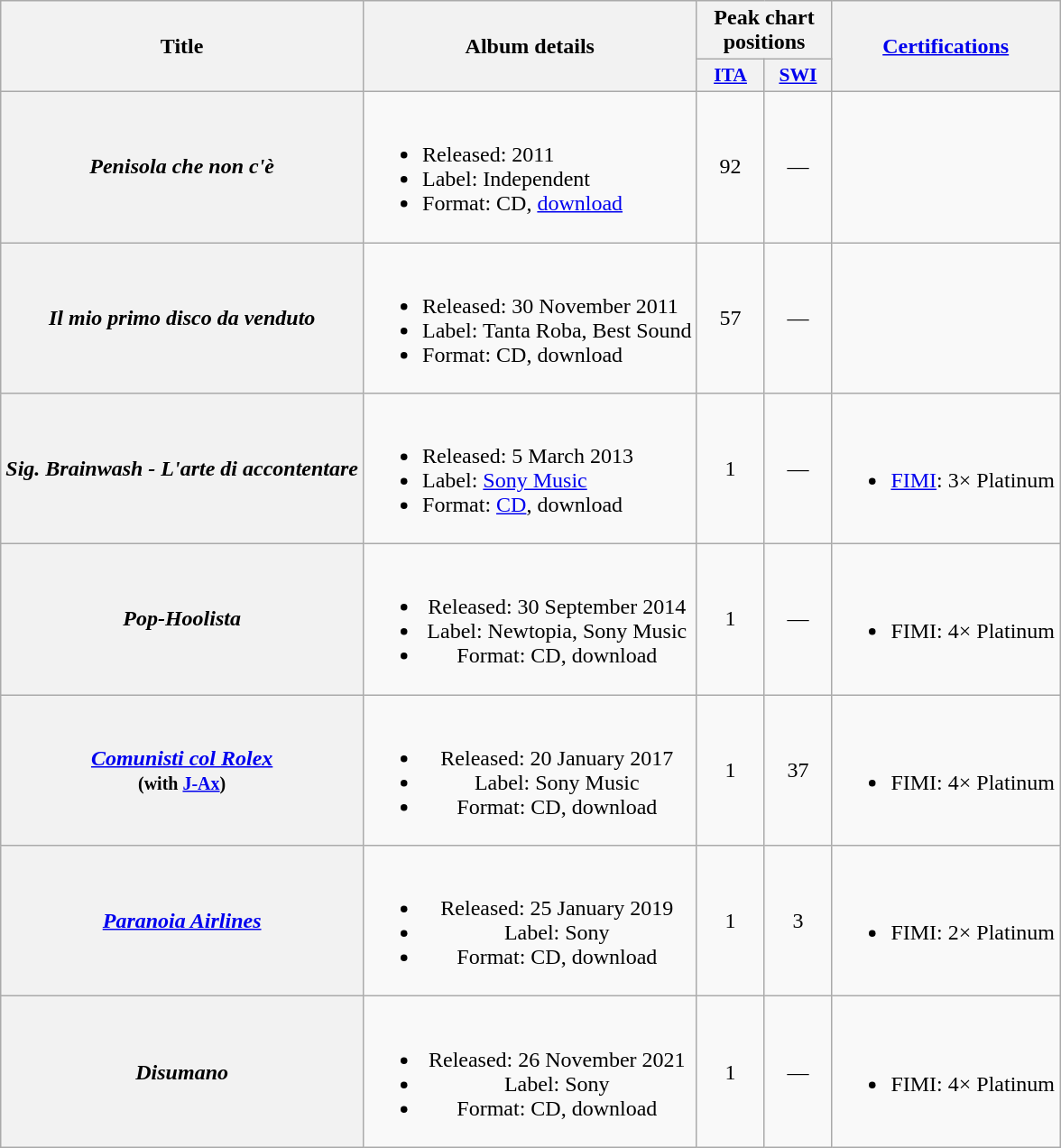<table class="wikitable plainrowheaders" style="text-align:center;" border="1">
<tr>
<th scope="column" rowspan="2">Title</th>
<th scope="column" rowspan="2">Album details</th>
<th scope="column" colspan="2">Peak chart positions</th>
<th scope="column" rowspan="2"><a href='#'>Certifications</a></th>
</tr>
<tr>
<th scope="col" style="width:3em;font-size:90%;"><a href='#'>ITA</a><br></th>
<th scope="col" style="width:3em;font-size:90%;"><a href='#'>SWI</a><br></th>
</tr>
<tr>
<th scope="row"><em>Penisola che non c'è</em></th>
<td style="text-align:left;"><br><ul><li>Released: 2011</li><li>Label: Independent</li><li>Format: CD, <a href='#'>download</a></li></ul></td>
<td>92</td>
<td>—</td>
<td></td>
</tr>
<tr>
<th scope="row"><em>Il mio primo disco da venduto</em></th>
<td style="text-align:left;"><br><ul><li>Released: 30 November 2011</li><li>Label: Tanta Roba, Best Sound</li><li>Format: CD, download</li></ul></td>
<td>57</td>
<td>—</td>
<td></td>
</tr>
<tr>
<th scope="row"><em>Sig. Brainwash - L'arte di accontentare</em></th>
<td style="text-align:left;"><br><ul><li>Released: 5 March 2013</li><li>Label: <a href='#'>Sony Music</a></li><li>Format: <a href='#'>CD</a>, download</li></ul></td>
<td>1</td>
<td>—</td>
<td><br><ul><li><a href='#'>FIMI</a>: 3× Platinum</li></ul></td>
</tr>
<tr>
<th scope="row"><em>Pop-Hoolista</em></th>
<td><br><ul><li>Released: 30 September 2014</li><li>Label: Newtopia, Sony Music</li><li>Format: CD, download</li></ul></td>
<td>1</td>
<td>—</td>
<td><br><ul><li>FIMI: 4× Platinum</li></ul></td>
</tr>
<tr>
<th scope="row"><em><a href='#'>Comunisti col Rolex</a></em><br><small>(with <a href='#'>J-Ax</a>)</small></th>
<td><br><ul><li>Released: 20 January 2017</li><li>Label: Sony Music</li><li>Format: CD, download</li></ul></td>
<td>1</td>
<td>37</td>
<td><br><ul><li>FIMI: 4× Platinum</li></ul></td>
</tr>
<tr>
<th scope="row"><em><a href='#'>Paranoia Airlines</a></em></th>
<td><br><ul><li>Released: 25 January 2019</li><li>Label: Sony</li><li>Format: CD, download</li></ul></td>
<td>1</td>
<td>3</td>
<td><br><ul><li>FIMI: 2× Platinum</li></ul></td>
</tr>
<tr>
<th scope="row"><em>Disumano</em></th>
<td><br><ul><li>Released: 26 November 2021</li><li>Label: Sony</li><li>Format: CD, download</li></ul></td>
<td>1</td>
<td>—</td>
<td><br><ul><li>FIMI: 4× Platinum</li></ul></td>
</tr>
</table>
